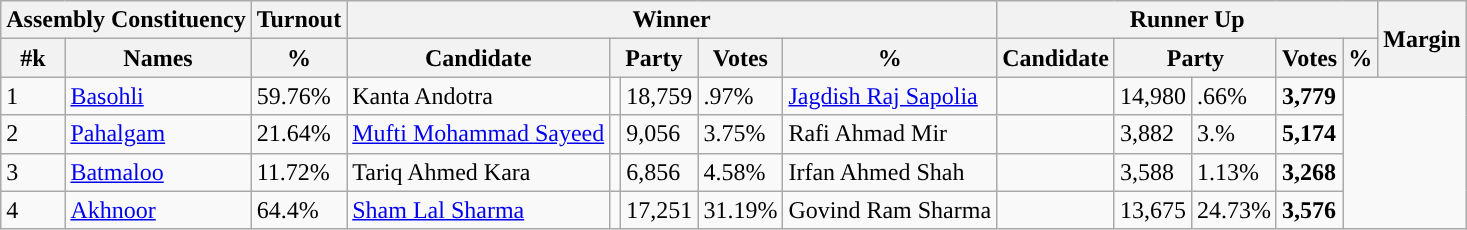<table class="wikitable sortable">
<tr>
<th colspan="2">Assembly Constituency</th>
<th>Turnout</th>
<th colspan="5">Winner</th>
<th colspan="5">Runner Up</th>
<th rowspan="2" data-sort-type=number>Margin</th>
</tr>
<tr>
<th>#k</th>
<th>Names</th>
<th>%</th>
<th>Candidate</th>
<th colspan="2">Party</th>
<th data-sort-type=number>Votes</th>
<th>%</th>
<th>Candidate</th>
<th colspan="2">Party</th>
<th data-sort-type=number>Votes</th>
<th>%</th>
</tr>
<tr>
<td>1</td>
<td><a href='#'>Basohli</a></td>
<td>59.76%</td>
<td>Kanta Andotra</td>
<td></td>
<td>18,759</td>
<td>.97%</td>
<td><a href='#'>Jagdish Raj Sapolia</a></td>
<td></td>
<td>14,980</td>
<td>.66%</td>
<td style="background:"><span><strong>3,779</strong></span></td>
</tr>
<tr>
<td>2</td>
<td><a href='#'>Pahalgam</a></td>
<td>21.64%</td>
<td><a href='#'>Mufti Mohammad Sayeed</a></td>
<td></td>
<td>9,056</td>
<td>3.75%</td>
<td>Rafi Ahmad Mir</td>
<td></td>
<td>3,882</td>
<td>3.%</td>
<td style="background:"><span><strong>5,174</strong></span></td>
</tr>
<tr>
<td>3</td>
<td><a href='#'>Batmaloo</a></td>
<td>11.72%</td>
<td>Tariq Ahmed Kara</td>
<td></td>
<td>6,856</td>
<td>4.58%</td>
<td>Irfan Ahmed Shah</td>
<td></td>
<td>3,588</td>
<td>1.13%</td>
<td style="background:"><span><strong>3,268</strong></span></td>
</tr>
<tr>
<td>4</td>
<td><a href='#'>Akhnoor</a></td>
<td>64.4%</td>
<td><a href='#'>Sham Lal Sharma</a></td>
<td></td>
<td>17,251</td>
<td>31.19%</td>
<td>Govind Ram Sharma</td>
<td></td>
<td>13,675</td>
<td>24.73%</td>
<td style="background:"><span><strong>3,576</strong></span></td>
</tr>
</table>
